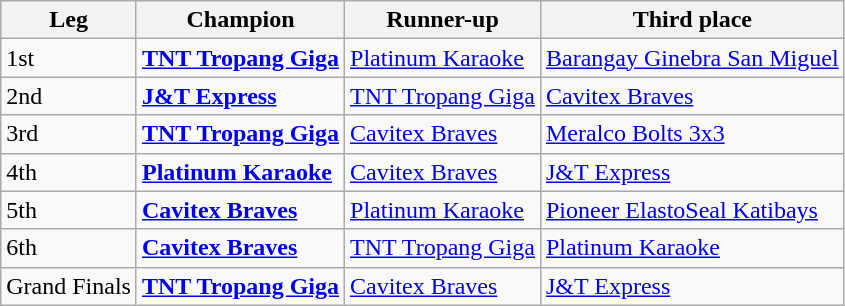<table class="wikitable">
<tr>
<th>Leg</th>
<th>Champion</th>
<th>Runner-up</th>
<th>Third place</th>
</tr>
<tr>
<td>1st</td>
<td><strong><a href='#'>TNT Tropang Giga</a></strong></td>
<td><a href='#'>Platinum Karaoke</a></td>
<td><a href='#'>Barangay Ginebra San Miguel</a></td>
</tr>
<tr>
<td>2nd</td>
<td><strong><a href='#'>J&T Express</a></strong></td>
<td><a href='#'>TNT Tropang Giga</a></td>
<td><a href='#'>Cavitex Braves</a></td>
</tr>
<tr>
<td>3rd</td>
<td><strong><a href='#'>TNT Tropang Giga</a></strong></td>
<td><a href='#'>Cavitex Braves</a></td>
<td><a href='#'>Meralco Bolts 3x3</a></td>
</tr>
<tr>
<td>4th</td>
<td><strong><a href='#'>Platinum Karaoke</a></strong></td>
<td><a href='#'>Cavitex Braves</a></td>
<td><a href='#'>J&T Express</a></td>
</tr>
<tr>
<td>5th</td>
<td><strong><a href='#'>Cavitex Braves</a></strong></td>
<td><a href='#'>Platinum Karaoke</a></td>
<td><a href='#'>Pioneer ElastoSeal Katibays</a></td>
</tr>
<tr>
<td>6th</td>
<td><strong><a href='#'>Cavitex Braves</a></strong></td>
<td><a href='#'>TNT Tropang Giga</a></td>
<td><a href='#'>Platinum Karaoke</a></td>
</tr>
<tr>
<td>Grand Finals</td>
<td><strong><a href='#'>TNT Tropang Giga</a></strong></td>
<td><a href='#'>Cavitex Braves</a></td>
<td><a href='#'>J&T Express</a></td>
</tr>
</table>
